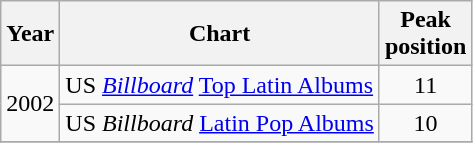<table class="wikitable">
<tr>
<th align="left">Year</th>
<th align="left">Chart</th>
<th align="left">Peak<br>position</th>
</tr>
<tr>
<td rowspan="2">2002</td>
<td align="left">US <em><a href='#'>Billboard</a></em> <a href='#'>Top Latin Albums</a></td>
<td align="center">11</td>
</tr>
<tr>
<td align="left">US <em>Billboard</em> <a href='#'>Latin Pop Albums</a></td>
<td align="center">10</td>
</tr>
<tr>
</tr>
</table>
